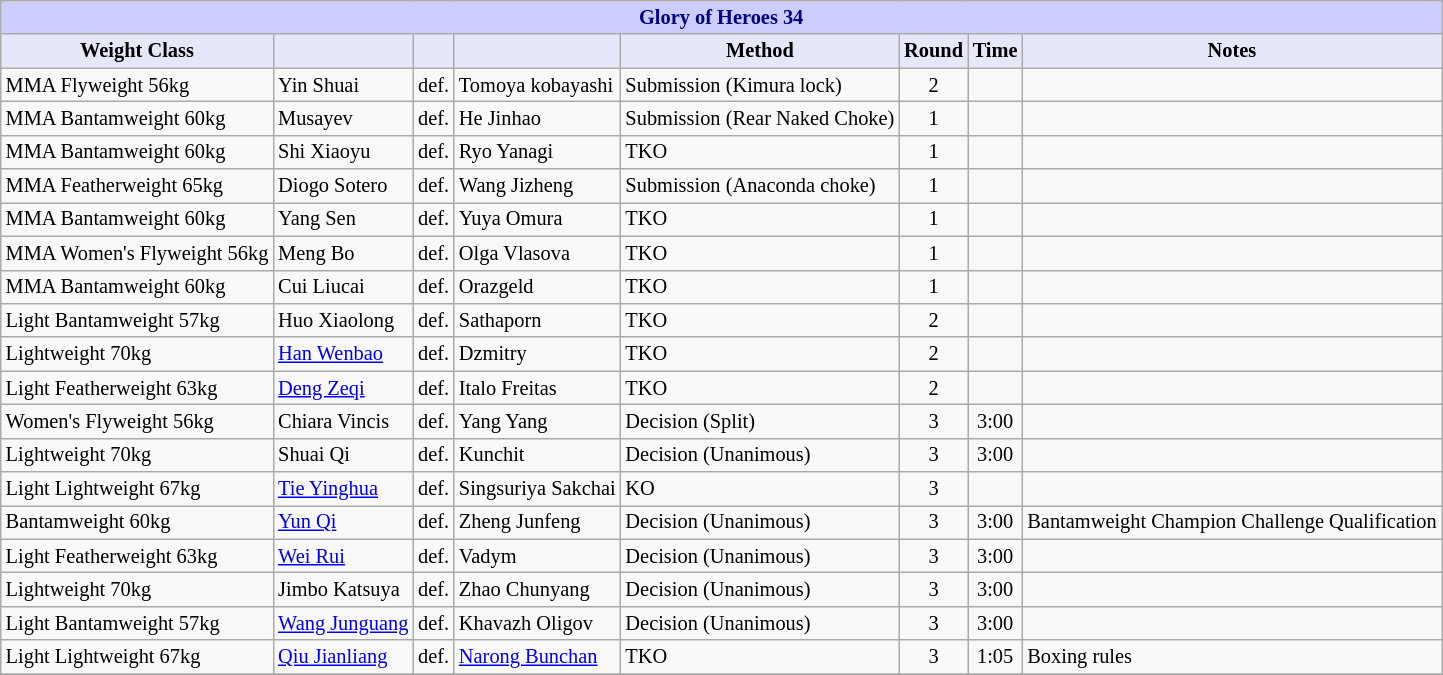<table class="wikitable" style="font-size: 85%;">
<tr>
<th colspan="8" style="background-color: #ccf; color: #000080; text-align: center;"><strong>Glory of Heroes 34</strong></th>
</tr>
<tr>
<th colspan="1" style="background-color: #E6E8FA; color: #000000; text-align: center;">Weight Class</th>
<th colspan="1" style="background-color: #E6E8FA; color: #000000; text-align: center;"></th>
<th colspan="1" style="background-color: #E6E8FA; color: #000000; text-align: center;"></th>
<th colspan="1" style="background-color: #E6E8FA; color: #000000; text-align: center;"></th>
<th colspan="1" style="background-color: #E6E8FA; color: #000000; text-align: center;">Method</th>
<th colspan="1" style="background-color: #E6E8FA; color: #000000; text-align: center;">Round</th>
<th colspan="1" style="background-color: #E6E8FA; color: #000000; text-align: center;">Time</th>
<th colspan="1" style="background-color: #E6E8FA; color: #000000; text-align: center;">Notes</th>
</tr>
<tr>
<td>MMA Flyweight 56kg</td>
<td> Yin Shuai</td>
<td align=center>def.</td>
<td> Tomoya kobayashi</td>
<td>Submission (Kimura lock)</td>
<td align=center>2</td>
<td align=center></td>
<td></td>
</tr>
<tr>
<td>MMA Bantamweight 60kg</td>
<td> Musayev</td>
<td align=center>def.</td>
<td> He Jinhao</td>
<td>Submission (Rear Naked Choke)</td>
<td align=center>1</td>
<td align=center></td>
<td></td>
</tr>
<tr>
<td>MMA Bantamweight 60kg</td>
<td> Shi Xiaoyu</td>
<td align=center>def.</td>
<td> Ryo Yanagi</td>
<td>TKO</td>
<td align=center>1</td>
<td align=center></td>
<td></td>
</tr>
<tr>
<td>MMA Featherweight 65kg</td>
<td> Diogo Sotero</td>
<td align=center>def.</td>
<td> Wang Jizheng</td>
<td>Submission (Anaconda choke)</td>
<td align=center>1</td>
<td align=center></td>
<td></td>
</tr>
<tr>
<td>MMA Bantamweight 60kg</td>
<td> Yang Sen</td>
<td align=center>def.</td>
<td> Yuya Omura</td>
<td>TKO</td>
<td align=center>1</td>
<td align=center></td>
<td></td>
</tr>
<tr>
<td>MMA Women's Flyweight 56kg</td>
<td> Meng Bo</td>
<td align=center>def.</td>
<td> Olga Vlasova</td>
<td>TKO</td>
<td align=center>1</td>
<td align=center></td>
<td></td>
</tr>
<tr>
<td>MMA Bantamweight 60kg</td>
<td> Cui Liucai</td>
<td align=center>def.</td>
<td> Orazgeld</td>
<td>TKO</td>
<td align=center>1</td>
<td align=center></td>
<td></td>
</tr>
<tr>
<td>Light Bantamweight 57kg</td>
<td> Huo Xiaolong</td>
<td align=center>def.</td>
<td> Sathaporn</td>
<td>TKO</td>
<td align=center>2</td>
<td align=center></td>
<td></td>
</tr>
<tr>
<td>Lightweight 70kg</td>
<td> <a href='#'>Han Wenbao</a></td>
<td align=center>def.</td>
<td> Dzmitry</td>
<td>TKO</td>
<td align=center>2</td>
<td align=center></td>
<td></td>
</tr>
<tr>
<td>Light Featherweight 63kg</td>
<td> <a href='#'>Deng Zeqi</a></td>
<td align=center>def.</td>
<td> Italo Freitas</td>
<td>TKO</td>
<td align=center>2</td>
<td align=center></td>
<td></td>
</tr>
<tr>
<td>Women's Flyweight 56kg</td>
<td> Chiara Vincis</td>
<td align=center>def.</td>
<td> Yang Yang</td>
<td>Decision (Split)</td>
<td align=center>3</td>
<td align=center>3:00</td>
<td></td>
</tr>
<tr>
<td>Lightweight 70kg</td>
<td> Shuai Qi</td>
<td align=center>def.</td>
<td> Kunchit</td>
<td>Decision (Unanimous)</td>
<td align=center>3</td>
<td align=center>3:00</td>
<td></td>
</tr>
<tr>
<td>Light Lightweight 67kg</td>
<td> <a href='#'>Tie Yinghua</a></td>
<td align=center>def.</td>
<td> Singsuriya Sakchai</td>
<td>KO</td>
<td align=center>3</td>
<td align=center></td>
<td></td>
</tr>
<tr>
<td>Bantamweight 60kg</td>
<td> <a href='#'>Yun Qi</a></td>
<td align=center>def.</td>
<td> Zheng Junfeng</td>
<td>Decision (Unanimous)</td>
<td align=center>3</td>
<td align=center>3:00</td>
<td>Bantamweight Champion Challenge Qualification</td>
</tr>
<tr>
<td>Light Featherweight 63kg</td>
<td> <a href='#'>Wei Rui</a></td>
<td align=center>def.</td>
<td> Vadym</td>
<td>Decision (Unanimous)</td>
<td align=center>3</td>
<td align=center>3:00</td>
<td></td>
</tr>
<tr>
<td>Lightweight 70kg</td>
<td> Jimbo Katsuya</td>
<td align=center>def.</td>
<td> Zhao Chunyang</td>
<td>Decision (Unanimous)</td>
<td align=center>3</td>
<td align=center>3:00</td>
<td></td>
</tr>
<tr>
<td>Light Bantamweight 57kg</td>
<td> <a href='#'>Wang Junguang</a></td>
<td align=center>def.</td>
<td> Khavazh Oligov</td>
<td>Decision (Unanimous)</td>
<td align=center>3</td>
<td align=center>3:00</td>
<td></td>
</tr>
<tr>
<td>Light Lightweight 67kg</td>
<td> <a href='#'>Qiu Jianliang</a></td>
<td align=center>def.</td>
<td> <a href='#'>Narong Bunchan</a></td>
<td>TKO</td>
<td align=center>3</td>
<td align=center>1:05</td>
<td>Boxing rules</td>
</tr>
<tr>
</tr>
</table>
